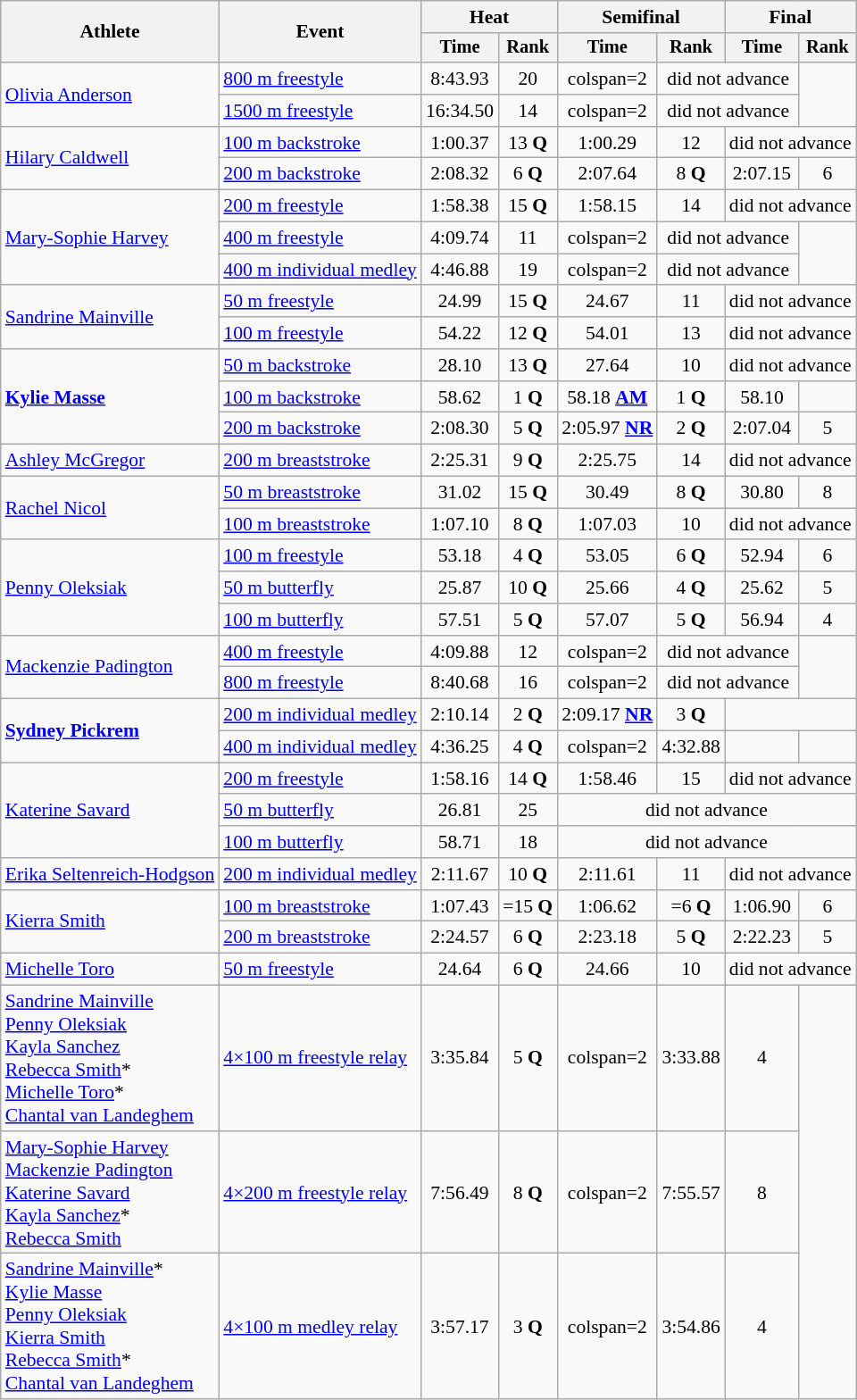<table class=wikitable style="font-size:90%">
<tr>
<th rowspan="2">Athlete</th>
<th rowspan="2">Event</th>
<th colspan="2">Heat</th>
<th colspan="2">Semifinal</th>
<th colspan="2">Final</th>
</tr>
<tr style="font-size:95%">
<th>Time</th>
<th>Rank</th>
<th>Time</th>
<th>Rank</th>
<th>Time</th>
<th>Rank</th>
</tr>
<tr align=center>
<td align=left rowspan=2><a href='#'>Olivia Anderson</a></td>
<td align=left><a href='#'>800 m freestyle</a></td>
<td>8:43.93</td>
<td>20</td>
<td>colspan=2 </td>
<td colspan=2>did not advance</td>
</tr>
<tr align=center>
<td align=left><a href='#'>1500 m freestyle</a></td>
<td>16:34.50</td>
<td>14</td>
<td>colspan=2 </td>
<td colspan=2>did not advance</td>
</tr>
<tr align=center>
<td align=left rowspan=2><a href='#'>Hilary Caldwell</a></td>
<td align=left><a href='#'>100 m backstroke</a></td>
<td>1:00.37</td>
<td>13 <strong>Q</strong></td>
<td>1:00.29</td>
<td>12</td>
<td colspan=2>did not advance</td>
</tr>
<tr align=center>
<td align=left><a href='#'>200 m backstroke</a></td>
<td>2:08.32</td>
<td>6 <strong>Q</strong></td>
<td>2:07.64</td>
<td>8 <strong>Q</strong></td>
<td>2:07.15</td>
<td>6</td>
</tr>
<tr align=center>
<td align=left rowspan=3><a href='#'>Mary-Sophie Harvey</a></td>
<td align=left><a href='#'>200 m freestyle</a></td>
<td>1:58.38</td>
<td>15 <strong>Q</strong></td>
<td>1:58.15</td>
<td>14</td>
<td colspan=2>did not advance</td>
</tr>
<tr align=center>
<td align=left><a href='#'>400 m freestyle</a></td>
<td>4:09.74</td>
<td>11</td>
<td>colspan=2 </td>
<td colspan=2>did not advance</td>
</tr>
<tr align=center>
<td align=left><a href='#'>400 m individual medley</a></td>
<td>4:46.88</td>
<td>19</td>
<td>colspan=2 </td>
<td colspan=2>did not advance</td>
</tr>
<tr align=center>
<td align=left rowspan=2><a href='#'>Sandrine Mainville</a></td>
<td align=left><a href='#'>50 m freestyle</a></td>
<td>24.99</td>
<td>15 <strong>Q</strong></td>
<td>24.67</td>
<td>11</td>
<td colspan=2>did not advance</td>
</tr>
<tr align=center>
<td align=left><a href='#'>100 m freestyle</a></td>
<td>54.22</td>
<td>12 <strong>Q</strong></td>
<td>54.01</td>
<td>13</td>
<td colspan=2>did not advance</td>
</tr>
<tr align=center>
<td align=left rowspan=3><strong><a href='#'>Kylie Masse</a></strong></td>
<td align=left><a href='#'>50 m backstroke</a></td>
<td>28.10</td>
<td>13 <strong>Q</strong></td>
<td>27.64</td>
<td>10</td>
<td colspan=2>did not advance</td>
</tr>
<tr align=center>
<td align=left><a href='#'>100 m backstroke</a></td>
<td>58.62</td>
<td>1 <strong>Q</strong></td>
<td>58.18 <strong><a href='#'>AM</a></strong></td>
<td>1 <strong>Q</strong></td>
<td>58.10 </td>
<td></td>
</tr>
<tr align=center>
<td align=left><a href='#'>200 m backstroke</a></td>
<td>2:08.30</td>
<td>5 <strong>Q</strong></td>
<td>2:05.97 <strong><a href='#'>NR</a></strong></td>
<td>2 <strong>Q</strong></td>
<td>2:07.04</td>
<td>5</td>
</tr>
<tr align=center>
<td align=left><a href='#'>Ashley McGregor</a></td>
<td align=left><a href='#'>200 m breaststroke</a></td>
<td>2:25.31</td>
<td>9 <strong>Q</strong></td>
<td>2:25.75</td>
<td>14</td>
<td colspan=2>did not advance</td>
</tr>
<tr align=center>
<td align=left rowspan=2><a href='#'>Rachel Nicol</a></td>
<td align=left><a href='#'>50 m breaststroke</a></td>
<td>31.02</td>
<td>15 <strong>Q</strong></td>
<td>30.49</td>
<td>8 <strong>Q</strong></td>
<td>30.80</td>
<td>8</td>
</tr>
<tr align=center>
<td align=left><a href='#'>100 m breaststroke</a></td>
<td>1:07.10</td>
<td>8 <strong>Q</strong></td>
<td>1:07.03</td>
<td>10</td>
<td colspan=2>did not advance</td>
</tr>
<tr align=center>
<td align=left rowspan=3><a href='#'>Penny Oleksiak</a></td>
<td align=left><a href='#'>100 m freestyle</a></td>
<td>53.18</td>
<td>4 <strong>Q</strong></td>
<td>53.05</td>
<td>6 <strong>Q</strong></td>
<td>52.94</td>
<td>6</td>
</tr>
<tr align=center>
<td align=left><a href='#'>50 m butterfly</a></td>
<td>25.87</td>
<td>10 <strong>Q</strong></td>
<td>25.66</td>
<td>4 <strong>Q</strong></td>
<td>25.62</td>
<td>5</td>
</tr>
<tr align=center>
<td align=left><a href='#'>100 m butterfly</a></td>
<td>57.51</td>
<td>5 <strong>Q</strong></td>
<td>57.07</td>
<td>5 <strong>Q</strong></td>
<td>56.94</td>
<td>4</td>
</tr>
<tr align=center>
<td align=left rowspan=2><a href='#'>Mackenzie Padington</a></td>
<td align=left><a href='#'>400 m freestyle</a></td>
<td>4:09.88</td>
<td>12</td>
<td>colspan=2 </td>
<td colspan=2>did not advance</td>
</tr>
<tr align=center>
<td align=left><a href='#'>800 m freestyle</a></td>
<td>8:40.68</td>
<td>16</td>
<td>colspan=2 </td>
<td colspan=2>did not advance</td>
</tr>
<tr align=center>
<td align=left rowspan=2><strong><a href='#'>Sydney Pickrem</a></strong></td>
<td align=left><a href='#'>200 m individual medley</a></td>
<td>2:10.14</td>
<td>2 <strong>Q</strong></td>
<td>2:09.17 <strong><a href='#'>NR</a></strong></td>
<td>3 <strong>Q</strong></td>
<td colspan=2></td>
</tr>
<tr align=center>
<td align=left><a href='#'>400 m individual medley</a></td>
<td>4:36.25</td>
<td>4 <strong>Q</strong></td>
<td>colspan=2 </td>
<td>4:32.88</td>
<td></td>
</tr>
<tr align=center>
<td align=left rowspan=3><a href='#'>Katerine Savard</a></td>
<td align=left><a href='#'>200 m freestyle</a></td>
<td>1:58.16</td>
<td>14 <strong>Q</strong></td>
<td>1:58.46</td>
<td>15</td>
<td colspan=2>did not advance</td>
</tr>
<tr align=center>
<td align=left><a href='#'>50 m butterfly</a></td>
<td>26.81</td>
<td>25</td>
<td colspan=4>did not advance</td>
</tr>
<tr align=center>
<td align=left><a href='#'>100 m butterfly</a></td>
<td>58.71</td>
<td>18</td>
<td colspan=4>did not advance</td>
</tr>
<tr align=center>
<td align=left><a href='#'>Erika Seltenreich-Hodgson</a></td>
<td align=left><a href='#'>200 m individual medley</a></td>
<td>2:11.67</td>
<td>10 <strong>Q</strong></td>
<td>2:11.61</td>
<td>11</td>
<td colspan=2>did not advance</td>
</tr>
<tr align=center>
<td align=left rowspan=2><a href='#'>Kierra Smith</a></td>
<td align=left><a href='#'>100 m breaststroke</a></td>
<td>1:07.43</td>
<td>=15 <strong>Q</strong></td>
<td>1:06.62</td>
<td>=6 <strong>Q</strong></td>
<td>1:06.90</td>
<td>6</td>
</tr>
<tr align=center>
<td align=left><a href='#'>200 m breaststroke</a></td>
<td>2:24.57</td>
<td>6 <strong>Q</strong></td>
<td>2:23.18</td>
<td>5 <strong>Q</strong></td>
<td>2:22.23</td>
<td>5</td>
</tr>
<tr align=center>
<td align=left><a href='#'>Michelle Toro</a></td>
<td align=left><a href='#'>50 m freestyle</a></td>
<td>24.64</td>
<td>6 <strong>Q</strong></td>
<td>24.66</td>
<td>10</td>
<td colspan=2>did not advance</td>
</tr>
<tr align=center>
<td align=left><a href='#'>Sandrine Mainville</a><br><a href='#'>Penny Oleksiak</a><br><a href='#'>Kayla Sanchez</a><br><a href='#'>Rebecca Smith</a>*<br><a href='#'>Michelle Toro</a>*<br><a href='#'>Chantal van Landeghem</a></td>
<td align=left><a href='#'>4×100 m freestyle relay</a></td>
<td>3:35.84</td>
<td>5 <strong>Q</strong></td>
<td>colspan=2 </td>
<td>3:33.88</td>
<td>4</td>
</tr>
<tr align=center>
<td align=left><a href='#'>Mary-Sophie Harvey</a><br><a href='#'>Mackenzie Padington</a><br><a href='#'>Katerine Savard</a><br><a href='#'>Kayla Sanchez</a>*<br><a href='#'>Rebecca Smith</a></td>
<td align=left><a href='#'>4×200 m freestyle relay</a></td>
<td>7:56.49</td>
<td>8 <strong>Q</strong></td>
<td>colspan=2 </td>
<td>7:55.57</td>
<td>8</td>
</tr>
<tr align=center>
<td align=left><a href='#'>Sandrine Mainville</a>*<br><a href='#'>Kylie Masse</a><br><a href='#'>Penny Oleksiak</a><br><a href='#'>Kierra Smith</a><br><a href='#'>Rebecca Smith</a>*<br><a href='#'>Chantal van Landeghem</a></td>
<td align=left><a href='#'>4×100 m medley relay</a></td>
<td>3:57.17</td>
<td>3 <strong>Q</strong></td>
<td>colspan=2 </td>
<td>3:54.86</td>
<td>4</td>
</tr>
</table>
